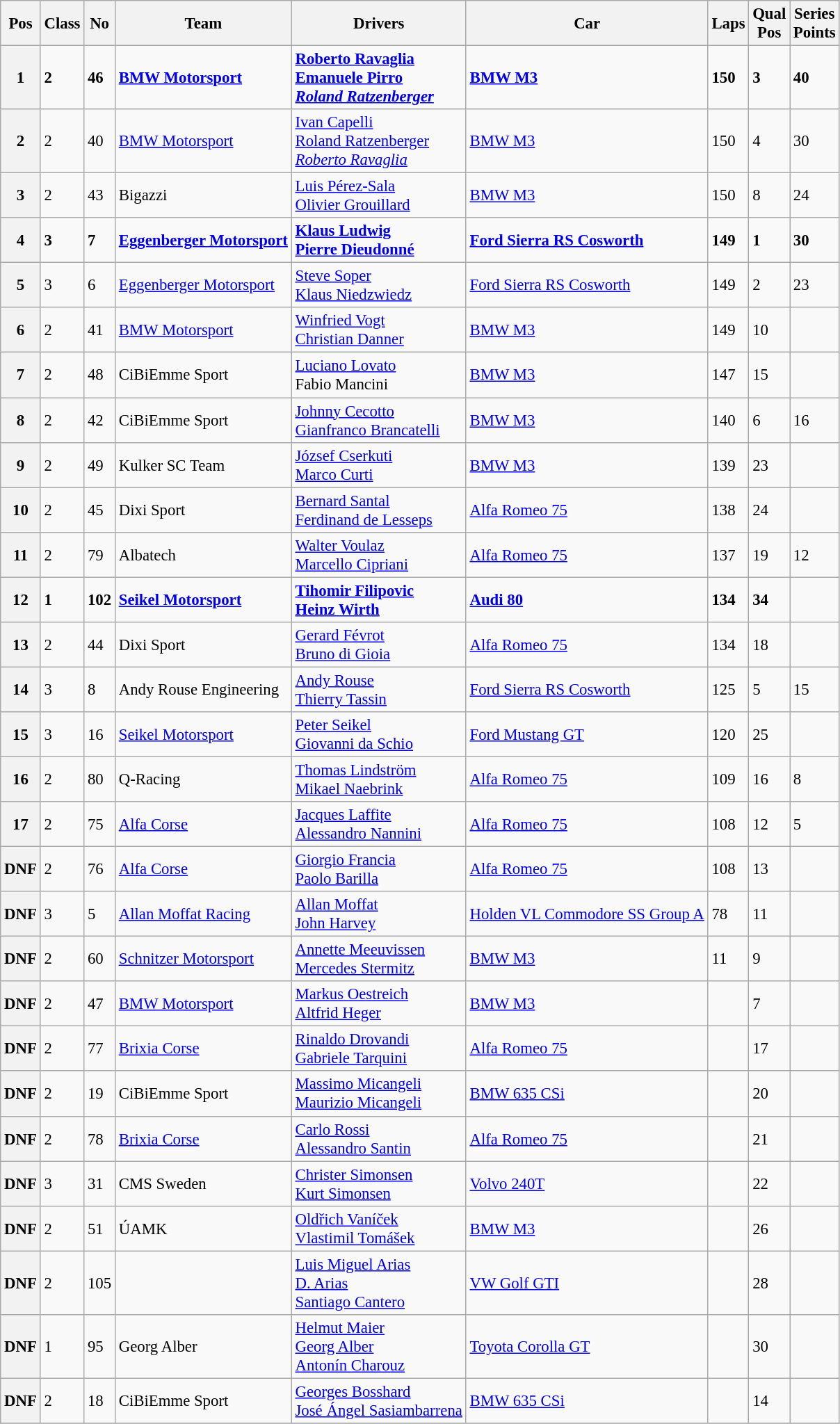<table class="wikitable sortable" style="font-size: 95%;">
<tr>
<th>Pos</th>
<th>Class</th>
<th>No</th>
<th>Team</th>
<th>Drivers</th>
<th>Car</th>
<th>Laps</th>
<th>Qual<br>Pos</th>
<th>Series<br>Points</th>
</tr>
<tr style="font-weight:bold">
<th>1</th>
<td>2</td>
<td>46</td>
<td> <a href='#'>BMW Motorsport</a></td>
<td> <a href='#'>Roberto Ravaglia</a><br> <a href='#'>Emanuele Pirro</a><br> <em><a href='#'>Roland Ratzenberger</a></em></td>
<td><a href='#'>BMW M3</a></td>
<td>150</td>
<td>3</td>
<td>40</td>
</tr>
<tr>
<th>2</th>
<td>2</td>
<td>40</td>
<td> <a href='#'>BMW Motorsport</a></td>
<td> <a href='#'>Ivan Capelli</a><br> <a href='#'>Roland Ratzenberger</a><br> <em><a href='#'>Roberto Ravaglia</a></em></td>
<td><a href='#'>BMW M3</a></td>
<td>150</td>
<td>4</td>
<td>30</td>
</tr>
<tr>
<th>3</th>
<td>2</td>
<td>43</td>
<td> Bigazzi</td>
<td> <a href='#'>Luis Pérez-Sala</a><br> <a href='#'>Olivier Grouillard</a></td>
<td><a href='#'>BMW M3</a></td>
<td>150</td>
<td>8</td>
<td>24</td>
</tr>
<tr style="font-weight:bold">
<th>4</th>
<td>3</td>
<td>7</td>
<td> <a href='#'>Eggenberger Motorsport</a></td>
<td> <a href='#'>Klaus Ludwig</a><br> <a href='#'>Pierre Dieudonné</a></td>
<td><a href='#'>Ford Sierra RS Cosworth</a></td>
<td>149</td>
<td>1</td>
<td>30</td>
</tr>
<tr>
<th>5</th>
<td>3</td>
<td>6</td>
<td> <a href='#'>Eggenberger Motorsport</a></td>
<td> <a href='#'>Steve Soper</a><br> <a href='#'>Klaus Niedzwiedz</a></td>
<td><a href='#'>Ford Sierra RS Cosworth</a></td>
<td>149</td>
<td>2</td>
<td>23</td>
</tr>
<tr>
<th>6</th>
<td>2</td>
<td>41</td>
<td> <a href='#'>BMW Motorsport</a></td>
<td> <a href='#'>Winfried Vogt</a><br> <a href='#'>Christian Danner</a></td>
<td><a href='#'>BMW M3</a></td>
<td>149</td>
<td>10</td>
<td></td>
</tr>
<tr>
<th>7</th>
<td>2</td>
<td>48</td>
<td> CiBiEmme Sport</td>
<td> <a href='#'>Luciano Lovato</a><br> Fabio Mancini</td>
<td><a href='#'>BMW M3</a></td>
<td>147</td>
<td>15</td>
<td></td>
</tr>
<tr>
<th>8</th>
<td>2</td>
<td>42</td>
<td> CiBiEmme Sport</td>
<td> <a href='#'>Johnny Cecotto</a><br> <a href='#'>Gianfranco Brancatelli</a></td>
<td><a href='#'>BMW M3</a></td>
<td>140</td>
<td>6</td>
<td>16</td>
</tr>
<tr>
<th>9</th>
<td>2</td>
<td>49</td>
<td>Kulker SC Team</td>
<td> <a href='#'>József Cserkuti</a><br> <a href='#'>Marco Curti</a></td>
<td><a href='#'>BMW M3</a></td>
<td>139</td>
<td>23</td>
<td></td>
</tr>
<tr>
<th>10</th>
<td>2</td>
<td>45</td>
<td>Dixi Sport</td>
<td> <a href='#'>Bernard Santal</a><br> <a href='#'>Ferdinand de Lesseps</a></td>
<td><a href='#'>Alfa Romeo 75</a></td>
<td>138</td>
<td>24</td>
<td></td>
</tr>
<tr>
<th>11</th>
<td>2</td>
<td>79</td>
<td> Albatech</td>
<td> <a href='#'>Walter Voulaz</a><br> <a href='#'>Marcello Cipriani</a></td>
<td><a href='#'>Alfa Romeo 75</a></td>
<td>137</td>
<td>19</td>
<td>12</td>
</tr>
<tr style="font-weight:bold">
<th>12</th>
<td>1</td>
<td>102</td>
<td> <a href='#'>Seikel Motorsport</a></td>
<td> <a href='#'>Tihomir Filipovic</a><br> <a href='#'>Heinz Wirth</a></td>
<td><a href='#'>Audi 80</a></td>
<td>134</td>
<td>34</td>
<td></td>
</tr>
<tr>
<th>13</th>
<td>2</td>
<td>44</td>
<td>Dixi Sport</td>
<td> <a href='#'>Gerard Févrot</a> <br> <a href='#'>Bruno di Gioia</a></td>
<td><a href='#'>Alfa Romeo 75</a></td>
<td>134</td>
<td>18</td>
<td></td>
</tr>
<tr>
<th>14</th>
<td>3</td>
<td>8</td>
<td> Andy Rouse Engineering</td>
<td> <a href='#'>Andy Rouse</a><br> <a href='#'>Thierry Tassin</a></td>
<td><a href='#'>Ford Sierra RS Cosworth</a></td>
<td>125</td>
<td>5</td>
<td>15</td>
</tr>
<tr>
<th>15</th>
<td>3</td>
<td>16</td>
<td> <a href='#'>Seikel Motorsport</a></td>
<td> <a href='#'>Peter Seikel</a> <br> <a href='#'>Giovanni da Schio</a></td>
<td><a href='#'>Ford Mustang GT</a></td>
<td>120</td>
<td>25</td>
<td></td>
</tr>
<tr>
<th>16</th>
<td>2</td>
<td>80</td>
<td> Q-Racing</td>
<td> <a href='#'>Thomas Lindström</a><br> <a href='#'>Mikael Naebrink</a></td>
<td><a href='#'>Alfa Romeo 75</a></td>
<td>109</td>
<td>16</td>
<td>8</td>
</tr>
<tr>
<th>17</th>
<td>2</td>
<td>75</td>
<td> <a href='#'>Alfa Corse</a></td>
<td> <a href='#'>Jacques Laffite</a><br> <a href='#'>Alessandro Nannini</a></td>
<td><a href='#'>Alfa Romeo 75</a></td>
<td>108</td>
<td>12</td>
<td>5</td>
</tr>
<tr>
<th>DNF</th>
<td>2</td>
<td>76</td>
<td> <a href='#'>Alfa Corse</a></td>
<td> <a href='#'>Giorgio Francia</a><br> <a href='#'>Paolo Barilla</a></td>
<td><a href='#'>Alfa Romeo 75</a></td>
<td>108</td>
<td>13</td>
<td></td>
</tr>
<tr>
<th>DNF</th>
<td>3</td>
<td>5</td>
<td> <a href='#'>Allan Moffat Racing</a></td>
<td> <a href='#'>Allan Moffat</a><br> <a href='#'>John Harvey</a></td>
<td><a href='#'>Holden VL Commodore SS Group A</a></td>
<td>78</td>
<td>11</td>
<td></td>
</tr>
<tr>
<th>DNF</th>
<td>2</td>
<td>60</td>
<td> <a href='#'>Schnitzer Motorsport</a></td>
<td> <a href='#'>Annette Meeuvissen</a><br> <a href='#'>Mercedes Stermitz</a></td>
<td><a href='#'>BMW M3</a></td>
<td>11</td>
<td>9</td>
<td></td>
</tr>
<tr>
<th>DNF</th>
<td>2</td>
<td>47</td>
<td> <a href='#'>BMW Motorsport</a></td>
<td> <a href='#'>Markus Oestreich</a><br> <a href='#'>Altfrid Heger</a></td>
<td><a href='#'>BMW M3</a></td>
<td></td>
<td>7</td>
<td></td>
</tr>
<tr>
<th>DNF</th>
<td>2</td>
<td>77</td>
<td> <a href='#'>Brixia Corse</a></td>
<td> <a href='#'>Rinaldo Drovandi</a><br> <a href='#'>Gabriele Tarquini</a></td>
<td><a href='#'>Alfa Romeo 75</a></td>
<td></td>
<td>17</td>
<td></td>
</tr>
<tr>
<th>DNF</th>
<td>2</td>
<td>19</td>
<td> CiBiEmme Sport</td>
<td> <a href='#'>Massimo Micangeli</a><br> <a href='#'>Maurizio Micangeli</a></td>
<td><a href='#'>BMW 635 CSi</a></td>
<td></td>
<td>20</td>
<td></td>
</tr>
<tr>
<th>DNF</th>
<td>2</td>
<td>78</td>
<td> <a href='#'>Brixia Corse</a></td>
<td> <a href='#'>Carlo Rossi</a><br> <a href='#'>Alessandro Santin</a></td>
<td><a href='#'>Alfa Romeo 75</a></td>
<td></td>
<td>21</td>
<td></td>
</tr>
<tr>
<th>DNF</th>
<td>3</td>
<td>31</td>
<td> CMS Sweden</td>
<td> <a href='#'>Christer Simonsen</a><br> <a href='#'>Kurt Simonsen</a><br></td>
<td><a href='#'>Volvo 240T</a></td>
<td></td>
<td>22</td>
<td></td>
</tr>
<tr>
<th>DNF</th>
<td>2</td>
<td>51</td>
<td>ÚAMK</td>
<td> <a href='#'>Oldřich Vaníček</a><br> <a href='#'>Vlastimil Tomášek</a></td>
<td><a href='#'>BMW M3</a></td>
<td></td>
<td>26</td>
<td></td>
</tr>
<tr>
<th>DNF</th>
<td>2</td>
<td>105</td>
<td></td>
<td> <a href='#'>Luis Miguel Arias</a><br> <a href='#'>D. Arias</a><br> <a href='#'>Santiago Cantero</a></td>
<td><a href='#'>VW Golf GTI</a></td>
<td></td>
<td>28</td>
<td></td>
</tr>
<tr>
<th>DNF</th>
<td>1</td>
<td>95</td>
<td> Georg Alber</td>
<td> <a href='#'>Helmut Maier</a><br> <a href='#'>Georg Alber</a><br> <a href='#'>Antonín Charouz</a></td>
<td><a href='#'>Toyota Corolla GT</a></td>
<td></td>
<td>30</td>
<td></td>
</tr>
<tr>
<th>DNF</th>
<td>2</td>
<td>18</td>
<td> CiBiEmme Sport</td>
<td> <a href='#'>Georges Bosshard</a><br> <a href='#'>José Ángel Sasiambarrena</a></td>
<td><a href='#'>BMW 635 CSi</a></td>
<td></td>
<td>14</td>
<td></td>
</tr>
<tr>
</tr>
</table>
